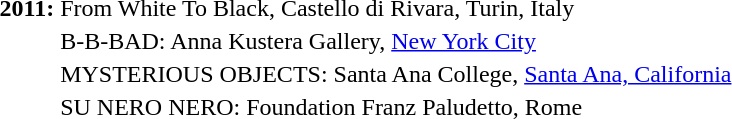<table>
<tr>
<td><strong>2011:</strong></td>
<td>From White To Black, Castello di Rivara, Turin, Italy</td>
</tr>
<tr>
<td></td>
<td>B-B-BAD: Anna Kustera Gallery, <a href='#'>New York City</a></td>
</tr>
<tr>
<td></td>
<td>MYSTERIOUS OBJECTS: Santa Ana College, <a href='#'>Santa Ana, California</a></td>
</tr>
<tr>
<td></td>
<td>SU NERO NERO: Foundation Franz Paludetto, Rome</td>
</tr>
</table>
